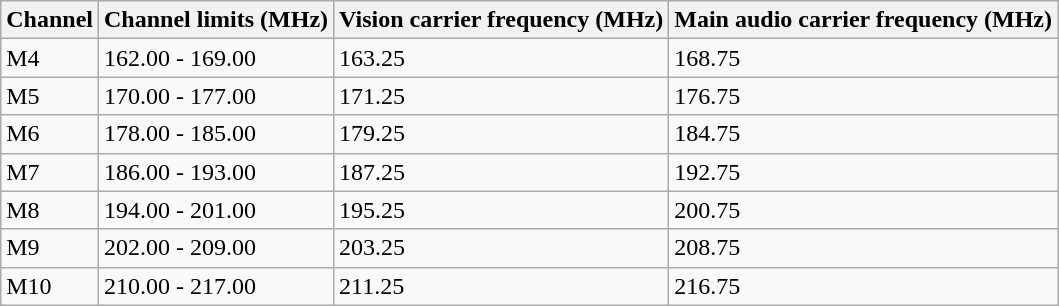<table class="wikitable">
<tr>
<th>Channel</th>
<th>Channel limits (MHz)</th>
<th>Vision carrier frequency (MHz)</th>
<th>Main audio carrier frequency (MHz)</th>
</tr>
<tr>
<td>M4</td>
<td>162.00 - 169.00</td>
<td>163.25</td>
<td>168.75</td>
</tr>
<tr>
<td>M5</td>
<td>170.00 - 177.00</td>
<td>171.25</td>
<td>176.75</td>
</tr>
<tr>
<td>M6</td>
<td>178.00 - 185.00</td>
<td>179.25</td>
<td>184.75</td>
</tr>
<tr>
<td>M7</td>
<td>186.00 - 193.00</td>
<td>187.25</td>
<td>192.75</td>
</tr>
<tr>
<td>M8</td>
<td>194.00 - 201.00</td>
<td>195.25</td>
<td>200.75</td>
</tr>
<tr>
<td>M9</td>
<td>202.00 - 209.00</td>
<td>203.25</td>
<td>208.75</td>
</tr>
<tr>
<td>M10</td>
<td>210.00 - 217.00</td>
<td>211.25</td>
<td>216.75</td>
</tr>
</table>
